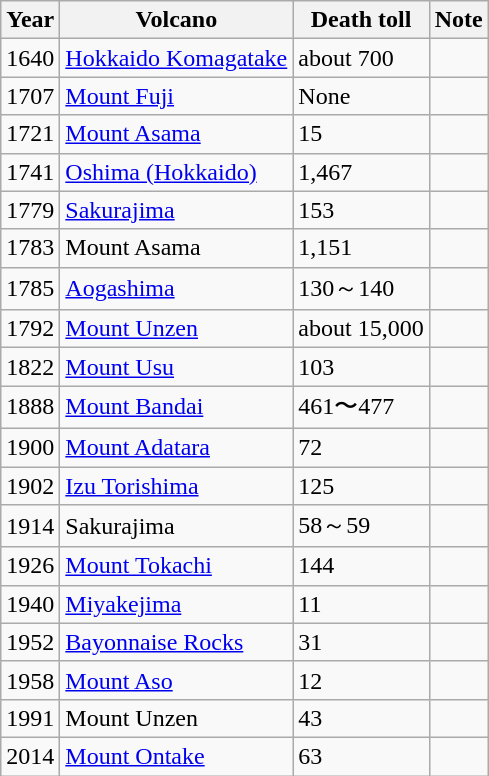<table class="wikitable">
<tr>
<th>Year</th>
<th>Volcano</th>
<th>Death toll</th>
<th>Note</th>
</tr>
<tr>
<td>1640</td>
<td><a href='#'>Hokkaido Komagatake</a></td>
<td>about 700</td>
<td></td>
</tr>
<tr>
<td>1707</td>
<td><a href='#'>Mount Fuji</a></td>
<td>None</td>
<td></td>
</tr>
<tr>
<td>1721</td>
<td><a href='#'>Mount Asama</a></td>
<td>15</td>
<td></td>
</tr>
<tr>
<td>1741</td>
<td><a href='#'>Oshima (Hokkaido)</a></td>
<td>1,467</td>
<td></td>
</tr>
<tr>
<td>1779</td>
<td><a href='#'>Sakurajima</a></td>
<td>153</td>
<td></td>
</tr>
<tr>
<td>1783</td>
<td>Mount Asama</td>
<td>1,151</td>
<td></td>
</tr>
<tr>
<td>1785</td>
<td><a href='#'>Aogashima</a></td>
<td>130～140</td>
<td></td>
</tr>
<tr>
<td>1792</td>
<td><a href='#'>Mount Unzen</a></td>
<td>about 15,000</td>
<td></td>
</tr>
<tr>
<td>1822</td>
<td><a href='#'>Mount Usu</a></td>
<td>103</td>
<td></td>
</tr>
<tr>
<td>1888</td>
<td><a href='#'>Mount Bandai</a></td>
<td>461〜477</td>
<td></td>
</tr>
<tr>
<td>1900</td>
<td><a href='#'>Mount Adatara</a></td>
<td>72</td>
<td></td>
</tr>
<tr>
<td>1902</td>
<td><a href='#'>Izu Torishima</a></td>
<td>125</td>
<td></td>
</tr>
<tr>
<td>1914</td>
<td>Sakurajima</td>
<td>58～59</td>
<td></td>
</tr>
<tr>
<td>1926</td>
<td><a href='#'>Mount Tokachi</a></td>
<td>144</td>
<td></td>
</tr>
<tr>
<td>1940</td>
<td><a href='#'>Miyakejima</a></td>
<td>11</td>
<td></td>
</tr>
<tr>
<td>1952</td>
<td><a href='#'>Bayonnaise Rocks</a></td>
<td>31</td>
<td></td>
</tr>
<tr>
<td>1958</td>
<td><a href='#'>Mount Aso</a></td>
<td>12</td>
<td></td>
</tr>
<tr>
<td>1991</td>
<td>Mount Unzen</td>
<td>43</td>
<td></td>
</tr>
<tr>
<td>2014</td>
<td><a href='#'>Mount Ontake</a></td>
<td>63</td>
<td></td>
</tr>
</table>
